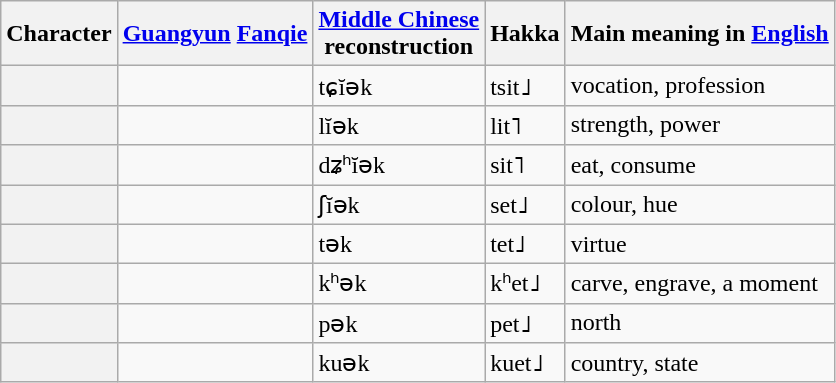<table class="wikitable" style="text-align: left">
<tr>
<th>Character</th>
<th><a href='#'>Guangyun</a> <a href='#'>Fanqie</a></th>
<th><a href='#'>Middle Chinese</a><br>reconstruction</th>
<th>Hakka</th>
<th>Main meaning in <a href='#'>English</a></th>
</tr>
<tr>
<th></th>
<td></td>
<td>tɕĭək</td>
<td>tsit˩</td>
<td>vocation, profession</td>
</tr>
<tr>
<th></th>
<td></td>
<td>lĭək</td>
<td>lit˥</td>
<td>strength, power</td>
</tr>
<tr>
<th></th>
<td></td>
<td>dʑʰĭək</td>
<td>sit˥</td>
<td>eat, consume</td>
</tr>
<tr>
<th></th>
<td></td>
<td>ʃĭək</td>
<td>set˩</td>
<td>colour, hue</td>
</tr>
<tr>
<th></th>
<td></td>
<td>tək</td>
<td>tet˩</td>
<td>virtue</td>
</tr>
<tr>
<th></th>
<td></td>
<td>kʰək</td>
<td>kʰet˩</td>
<td>carve, engrave, a moment</td>
</tr>
<tr>
<th></th>
<td></td>
<td>pək</td>
<td>pet˩</td>
<td>north</td>
</tr>
<tr>
<th></th>
<td></td>
<td>kuək</td>
<td>kuet˩</td>
<td>country, state</td>
</tr>
</table>
